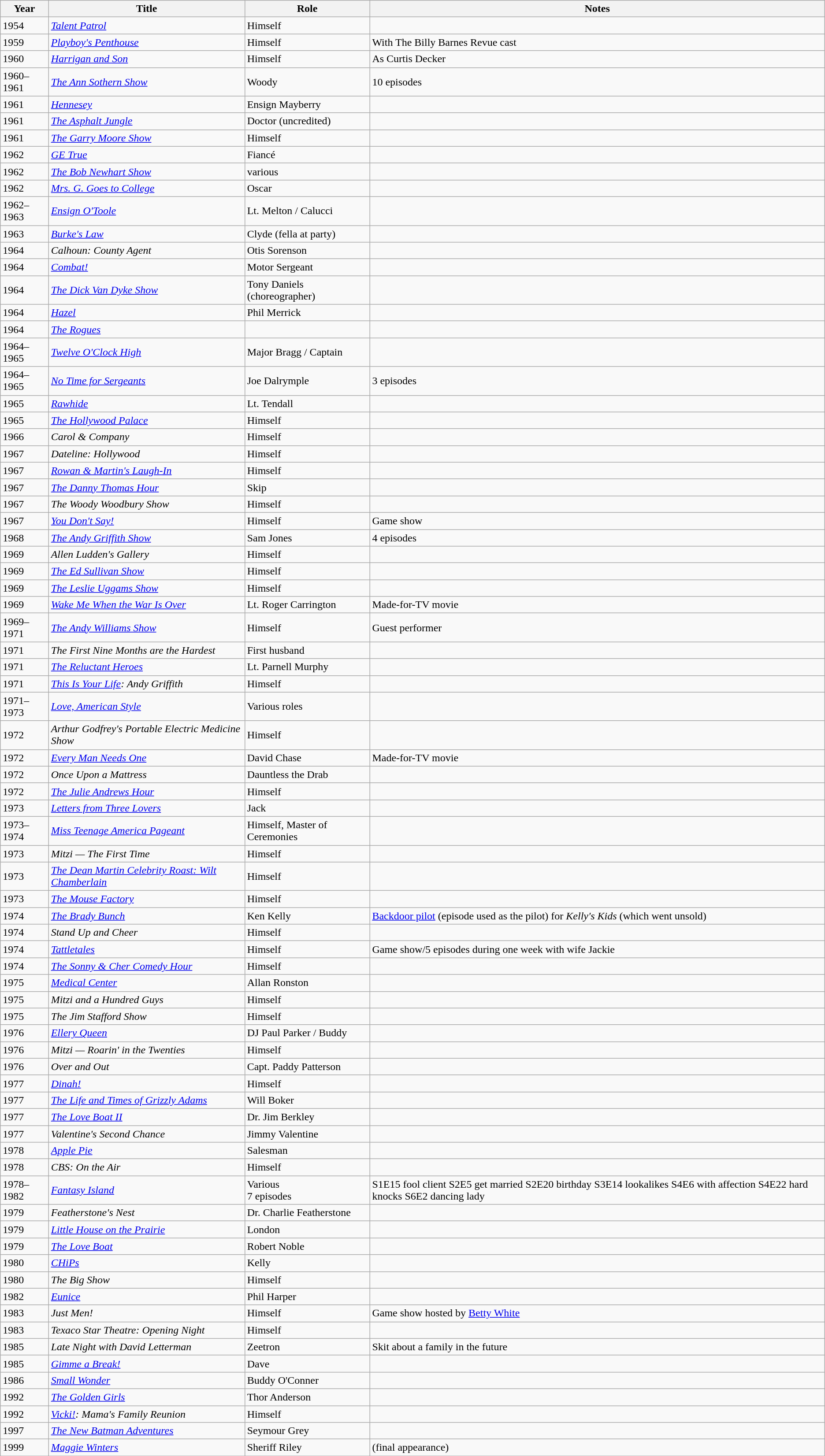<table class="wikitable sortable">
<tr>
<th>Year</th>
<th>Title</th>
<th>Role</th>
<th class="unsortable">Notes</th>
</tr>
<tr>
<td>1954</td>
<td><em><a href='#'>Talent Patrol</a></em></td>
<td>Himself</td>
<td></td>
</tr>
<tr>
<td>1959</td>
<td><em><a href='#'>Playboy's Penthouse</a></em></td>
<td>Himself</td>
<td>With The Billy Barnes Revue cast</td>
</tr>
<tr>
<td>1960</td>
<td><em><a href='#'>Harrigan and Son</a></em></td>
<td>Himself</td>
<td>As Curtis Decker</td>
</tr>
<tr>
<td>1960–1961</td>
<td><em><a href='#'>The Ann Sothern Show</a></em></td>
<td>Woody</td>
<td>10 episodes</td>
</tr>
<tr>
<td>1961</td>
<td><em><a href='#'>Hennesey</a></em></td>
<td>Ensign Mayberry</td>
<td></td>
</tr>
<tr>
<td>1961</td>
<td><em><a href='#'>The Asphalt Jungle</a></em></td>
<td>Doctor (uncredited)</td>
<td></td>
</tr>
<tr>
<td>1961</td>
<td><em><a href='#'>The Garry Moore Show</a></em></td>
<td>Himself</td>
<td></td>
</tr>
<tr>
<td>1962</td>
<td><em><a href='#'>GE True</a></em></td>
<td>Fiancé</td>
<td></td>
</tr>
<tr>
<td>1962</td>
<td><em><a href='#'>The Bob Newhart Show</a></em></td>
<td>various</td>
<td></td>
</tr>
<tr>
<td>1962</td>
<td><em><a href='#'>Mrs. G. Goes to College</a></em></td>
<td>Oscar</td>
<td></td>
</tr>
<tr>
<td>1962–1963</td>
<td><em><a href='#'>Ensign O'Toole</a></em></td>
<td>Lt. Melton / Calucci</td>
<td></td>
</tr>
<tr>
<td>1963</td>
<td><em><a href='#'>Burke's Law</a></em></td>
<td>Clyde (fella at party)</td>
<td></td>
</tr>
<tr>
<td>1964</td>
<td><em>Calhoun: County Agent</em></td>
<td>Otis Sorenson</td>
<td></td>
</tr>
<tr>
<td>1964</td>
<td><em><a href='#'>Combat!</a></em></td>
<td>Motor Sergeant</td>
<td></td>
</tr>
<tr>
<td>1964</td>
<td><em><a href='#'>The Dick Van Dyke Show</a></em></td>
<td>Tony Daniels (choreographer)</td>
<td></td>
</tr>
<tr>
<td>1964</td>
<td><em><a href='#'>Hazel</a></em></td>
<td>Phil Merrick</td>
<td></td>
</tr>
<tr>
<td>1964</td>
<td><em><a href='#'>The Rogues</a></em></td>
<td></td>
<td></td>
</tr>
<tr>
<td>1964–1965</td>
<td><em><a href='#'>Twelve O'Clock High</a></em></td>
<td>Major Bragg / Captain</td>
<td></td>
</tr>
<tr>
<td>1964–1965</td>
<td><em><a href='#'>No Time for Sergeants</a></em></td>
<td>Joe Dalrymple</td>
<td>3 episodes</td>
</tr>
<tr>
<td>1965</td>
<td><em><a href='#'>Rawhide</a></em></td>
<td>Lt. Tendall</td>
<td></td>
</tr>
<tr>
<td>1965</td>
<td><em><a href='#'>The Hollywood Palace</a></em></td>
<td>Himself</td>
<td></td>
</tr>
<tr>
<td>1966</td>
<td><em>Carol & Company</em></td>
<td>Himself</td>
<td></td>
</tr>
<tr>
<td>1967</td>
<td><em>Dateline: Hollywood</em></td>
<td>Himself</td>
<td></td>
</tr>
<tr>
<td>1967</td>
<td><em><a href='#'>Rowan & Martin's Laugh-In</a></em></td>
<td>Himself</td>
<td></td>
</tr>
<tr>
<td>1967</td>
<td><em><a href='#'>The Danny Thomas Hour</a></em></td>
<td>Skip</td>
<td></td>
</tr>
<tr>
<td>1967</td>
<td><em>The Woody Woodbury Show</em></td>
<td>Himself</td>
<td></td>
</tr>
<tr>
<td>1967</td>
<td><em><a href='#'>You Don't Say!</a></em></td>
<td>Himself</td>
<td>Game show</td>
</tr>
<tr>
<td>1968</td>
<td><em><a href='#'>The Andy Griffith Show</a></em></td>
<td>Sam Jones</td>
<td>4 episodes</td>
</tr>
<tr>
<td>1969</td>
<td><em>Allen Ludden's Gallery</em></td>
<td>Himself</td>
<td></td>
</tr>
<tr>
<td>1969</td>
<td><em><a href='#'>The Ed Sullivan Show</a></em></td>
<td>Himself</td>
<td></td>
</tr>
<tr>
<td>1969</td>
<td><em><a href='#'>The Leslie Uggams Show</a></em></td>
<td>Himself</td>
<td></td>
</tr>
<tr>
<td>1969</td>
<td><em><a href='#'>Wake Me When the War Is Over</a></em></td>
<td>Lt. Roger Carrington</td>
<td>Made-for-TV movie</td>
</tr>
<tr>
<td>1969–1971</td>
<td><em><a href='#'>The Andy Williams Show</a></em></td>
<td>Himself</td>
<td>Guest performer</td>
</tr>
<tr>
<td>1971</td>
<td><em>The First Nine Months are the Hardest</em></td>
<td>First husband</td>
<td></td>
</tr>
<tr>
<td>1971</td>
<td><em><a href='#'>The Reluctant Heroes</a></em></td>
<td>Lt. Parnell Murphy</td>
<td></td>
</tr>
<tr>
<td>1971</td>
<td><em><a href='#'>This Is Your Life</a>: Andy Griffith</em></td>
<td>Himself</td>
<td></td>
</tr>
<tr>
<td>1971–1973</td>
<td><em><a href='#'>Love, American Style</a></em></td>
<td>Various roles</td>
<td></td>
</tr>
<tr>
<td>1972</td>
<td><em>Arthur Godfrey's Portable Electric Medicine Show</em></td>
<td>Himself</td>
<td></td>
</tr>
<tr>
<td>1972</td>
<td><em><a href='#'>Every Man Needs One</a></em></td>
<td>David Chase</td>
<td>Made-for-TV movie</td>
</tr>
<tr>
<td>1972</td>
<td><em>Once Upon a Mattress</em></td>
<td>Dauntless the Drab</td>
<td></td>
</tr>
<tr>
<td>1972</td>
<td><em><a href='#'>The Julie Andrews Hour</a></em></td>
<td>Himself</td>
<td></td>
</tr>
<tr>
<td>1973</td>
<td><em><a href='#'>Letters from Three Lovers</a></em></td>
<td>Jack</td>
<td></td>
</tr>
<tr>
<td>1973–1974</td>
<td><em><a href='#'>Miss Teenage America Pageant</a></em></td>
<td>Himself, Master of Ceremonies</td>
<td></td>
</tr>
<tr>
<td>1973</td>
<td><em>Mitzi — The First Time</em></td>
<td>Himself</td>
<td></td>
</tr>
<tr>
<td>1973</td>
<td><em><a href='#'>The Dean Martin Celebrity Roast: Wilt Chamberlain</a></em></td>
<td>Himself</td>
<td></td>
</tr>
<tr>
<td>1973</td>
<td><em><a href='#'>The Mouse Factory</a></em></td>
<td>Himself</td>
<td></td>
</tr>
<tr>
<td>1974</td>
<td><em><a href='#'>The Brady Bunch</a></em></td>
<td>Ken Kelly</td>
<td><a href='#'>Backdoor pilot</a> (episode used as the pilot) for <em>Kelly's Kids</em> (which went unsold)</td>
</tr>
<tr>
<td>1974</td>
<td><em>Stand Up and Cheer</em></td>
<td>Himself</td>
<td></td>
</tr>
<tr>
<td>1974</td>
<td><em><a href='#'>Tattletales</a></em></td>
<td>Himself</td>
<td>Game show/5 episodes during one week with wife Jackie</td>
</tr>
<tr>
<td>1974</td>
<td><em><a href='#'>The Sonny & Cher Comedy Hour</a></em></td>
<td>Himself</td>
<td></td>
</tr>
<tr>
<td>1975</td>
<td><em><a href='#'>Medical Center</a></em></td>
<td>Allan Ronston</td>
<td></td>
</tr>
<tr>
<td>1975</td>
<td><em>Mitzi and a Hundred Guys</em></td>
<td>Himself</td>
<td></td>
</tr>
<tr>
<td>1975</td>
<td><em>The Jim Stafford Show</em></td>
<td>Himself</td>
<td></td>
</tr>
<tr>
<td>1976</td>
<td><em><a href='#'>Ellery Queen</a></em></td>
<td>DJ Paul Parker / Buddy</td>
<td></td>
</tr>
<tr>
<td>1976</td>
<td><em>Mitzi — Roarin' in the Twenties</em></td>
<td>Himself</td>
<td></td>
</tr>
<tr>
<td>1976</td>
<td><em>Over and Out</em></td>
<td>Capt. Paddy Patterson</td>
<td></td>
</tr>
<tr>
<td>1977</td>
<td><em><a href='#'>Dinah!</a></em></td>
<td>Himself</td>
<td></td>
</tr>
<tr>
<td>1977</td>
<td><em><a href='#'>The Life and Times of Grizzly Adams</a></em></td>
<td>Will Boker</td>
<td></td>
</tr>
<tr>
<td>1977</td>
<td><em><a href='#'>The Love Boat II</a></em></td>
<td>Dr. Jim Berkley</td>
<td></td>
</tr>
<tr>
<td>1977</td>
<td><em>Valentine's Second Chance</em></td>
<td>Jimmy Valentine</td>
<td></td>
</tr>
<tr>
<td>1978</td>
<td><em><a href='#'>Apple Pie</a></em></td>
<td>Salesman</td>
<td></td>
</tr>
<tr>
<td>1978</td>
<td><em>CBS: On the Air</em></td>
<td>Himself</td>
<td></td>
</tr>
<tr>
<td>1978–1982</td>
<td><em><a href='#'>Fantasy Island</a></em></td>
<td>Various<br>7 episodes</td>
<td>S1E15 fool client S2E5 get married S2E20 birthday S3E14 lookalikes S4E6 with affection S4E22 hard knocks S6E2 dancing lady</td>
</tr>
<tr>
<td>1979</td>
<td><em>Featherstone's Nest</em></td>
<td>Dr. Charlie Featherstone</td>
<td></td>
</tr>
<tr>
<td>1979</td>
<td><em><a href='#'>Little House on the Prairie</a></em></td>
<td>London</td>
<td></td>
</tr>
<tr>
<td>1979</td>
<td><em><a href='#'>The Love Boat</a></em></td>
<td>Robert Noble</td>
<td></td>
</tr>
<tr>
<td>1980</td>
<td><em><a href='#'>CHiPs</a></em></td>
<td>Kelly</td>
<td></td>
</tr>
<tr>
<td>1980</td>
<td><em>The Big Show</em></td>
<td>Himself</td>
<td></td>
</tr>
<tr>
<td>1982</td>
<td><em><a href='#'>Eunice</a></em></td>
<td>Phil Harper</td>
<td></td>
</tr>
<tr>
<td>1983</td>
<td><em>Just Men!</em></td>
<td>Himself</td>
<td>Game show hosted by <a href='#'>Betty White</a></td>
</tr>
<tr>
<td>1983</td>
<td><em>Texaco Star Theatre: Opening Night</em></td>
<td>Himself</td>
<td></td>
</tr>
<tr>
<td>1985</td>
<td><em>Late Night with David Letterman</em></td>
<td>Zeetron</td>
<td>Skit about a family in the future</td>
</tr>
<tr>
<td>1985</td>
<td><em><a href='#'>Gimme a Break!</a></em></td>
<td>Dave</td>
<td></td>
</tr>
<tr>
<td>1986</td>
<td><em><a href='#'>Small Wonder</a></em></td>
<td>Buddy O'Conner</td>
<td></td>
</tr>
<tr>
<td>1992</td>
<td><em><a href='#'>The Golden Girls</a></em></td>
<td>Thor Anderson</td>
<td></td>
</tr>
<tr>
<td>1992</td>
<td><em><a href='#'>Vicki!</a>: Mama's Family Reunion</em></td>
<td>Himself</td>
<td></td>
</tr>
<tr>
<td>1997</td>
<td><em><a href='#'>The New Batman Adventures</a></em></td>
<td>Seymour Grey</td>
<td></td>
</tr>
<tr>
<td>1999</td>
<td><em><a href='#'>Maggie Winters</a></em></td>
<td>Sheriff Riley</td>
<td>(final appearance)</td>
</tr>
<tr>
</tr>
</table>
